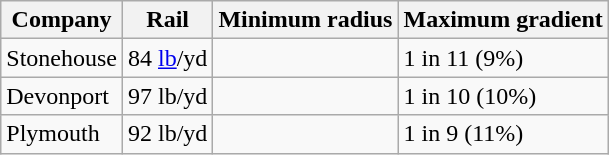<table class="wikitable">
<tr>
<th>Company</th>
<th>Rail</th>
<th>Minimum radius</th>
<th>Maximum gradient</th>
</tr>
<tr>
<td>Stonehouse</td>
<td>84 <a href='#'>lb</a>/yd</td>
<td></td>
<td>1 in 11 (9%)</td>
</tr>
<tr>
<td>Devonport</td>
<td>97 lb/yd</td>
<td></td>
<td>1 in 10 (10%)</td>
</tr>
<tr>
<td>Plymouth</td>
<td>92 lb/yd</td>
<td></td>
<td>1 in 9 (11%)</td>
</tr>
</table>
